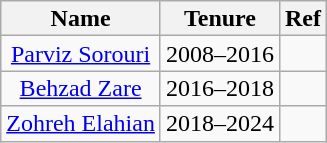<table class="wikitable" style="text-align:center; font-size:100%; line-height:16px;">
<tr>
<th>Name</th>
<th>Tenure</th>
<th>Ref</th>
</tr>
<tr>
<td><a href='#'>Parviz Sorouri</a></td>
<td>2008–2016</td>
<td></td>
</tr>
<tr>
<td><a href='#'>Behzad Zare</a></td>
<td>2016–2018</td>
<td></td>
</tr>
<tr>
<td><a href='#'>Zohreh Elahian</a></td>
<td>2018–2024</td>
<td></td>
</tr>
</table>
